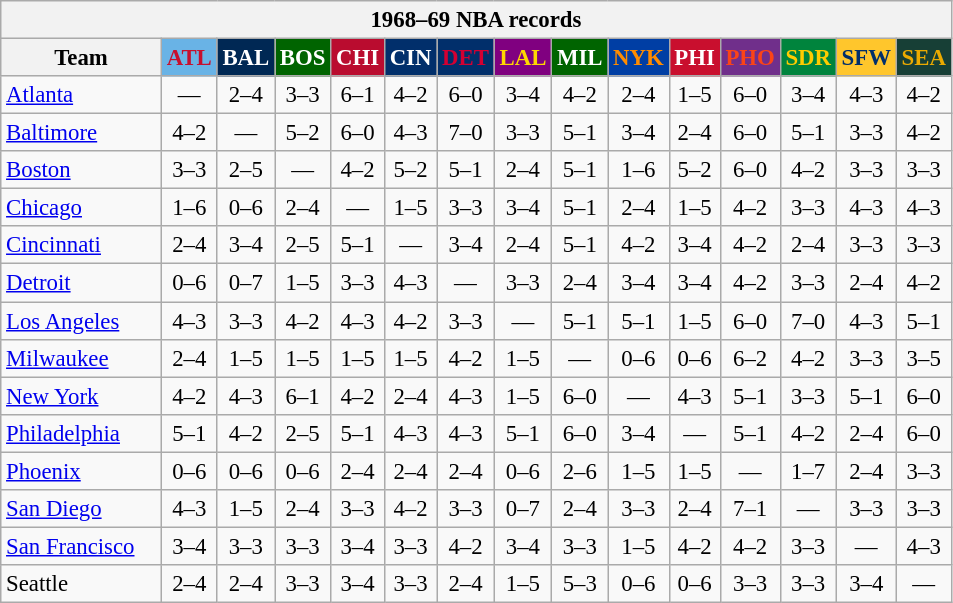<table class="wikitable" style="font-size:95%; text-align:center;">
<tr>
<th colspan=15>1968–69 NBA records</th>
</tr>
<tr>
<th width=100>Team</th>
<th style="background:#69B3E6;color:#C70F2E;width=35">ATL</th>
<th style="background:#002854;color:#FFFFFF;width=35">BAL</th>
<th style="background:#006400;color:#FFFFFF;width=35">BOS</th>
<th style="background:#BA0C2F;color:#FFFFFF;width=35">CHI</th>
<th style="background:#012F6B;color:#FFFFFF;width=35">CIN</th>
<th style="background:#012F6B;color:#D40032;width=35">DET</th>
<th style="background:#800080;color:#FFD700;width=35">LAL</th>
<th style="background:#006400;color:#FFFFFF;width=35">MIL</th>
<th style="background:#003EA4;color:#FF8C00;width=35">NYK</th>
<th style="background:#C90F2E;color:#FFFFFF;width=35">PHI</th>
<th style="background:#702F8B;color:#FA4417;width=35">PHO</th>
<th style="background:#00843D;color:#FFCC00;width=35">SDR</th>
<th style="background:#FFC62C;color:#012F6B;width=35">SFW</th>
<th style="background:#173F36;color:#EBAA00;width=35">SEA</th>
</tr>
<tr>
<td style="text-align:left;"><a href='#'>Atlanta</a></td>
<td>—</td>
<td>2–4</td>
<td>3–3</td>
<td>6–1</td>
<td>4–2</td>
<td>6–0</td>
<td>3–4</td>
<td>4–2</td>
<td>2–4</td>
<td>1–5</td>
<td>6–0</td>
<td>3–4</td>
<td>4–3</td>
<td>4–2</td>
</tr>
<tr>
<td style="text-align:left;"><a href='#'>Baltimore</a></td>
<td>4–2</td>
<td>—</td>
<td>5–2</td>
<td>6–0</td>
<td>4–3</td>
<td>7–0</td>
<td>3–3</td>
<td>5–1</td>
<td>3–4</td>
<td>2–4</td>
<td>6–0</td>
<td>5–1</td>
<td>3–3</td>
<td>4–2</td>
</tr>
<tr>
<td style="text-align:left;"><a href='#'>Boston</a></td>
<td>3–3</td>
<td>2–5</td>
<td>—</td>
<td>4–2</td>
<td>5–2</td>
<td>5–1</td>
<td>2–4</td>
<td>5–1</td>
<td>1–6</td>
<td>5–2</td>
<td>6–0</td>
<td>4–2</td>
<td>3–3</td>
<td>3–3</td>
</tr>
<tr>
<td style="text-align:left;"><a href='#'>Chicago</a></td>
<td>1–6</td>
<td>0–6</td>
<td>2–4</td>
<td>—</td>
<td>1–5</td>
<td>3–3</td>
<td>3–4</td>
<td>5–1</td>
<td>2–4</td>
<td>1–5</td>
<td>4–2</td>
<td>3–3</td>
<td>4–3</td>
<td>4–3</td>
</tr>
<tr>
<td style="text-align:left;"><a href='#'>Cincinnati</a></td>
<td>2–4</td>
<td>3–4</td>
<td>2–5</td>
<td>5–1</td>
<td>—</td>
<td>3–4</td>
<td>2–4</td>
<td>5–1</td>
<td>4–2</td>
<td>3–4</td>
<td>4–2</td>
<td>2–4</td>
<td>3–3</td>
<td>3–3</td>
</tr>
<tr>
<td style="text-align:left;"><a href='#'>Detroit</a></td>
<td>0–6</td>
<td>0–7</td>
<td>1–5</td>
<td>3–3</td>
<td>4–3</td>
<td>—</td>
<td>3–3</td>
<td>2–4</td>
<td>3–4</td>
<td>3–4</td>
<td>4–2</td>
<td>3–3</td>
<td>2–4</td>
<td>4–2</td>
</tr>
<tr>
<td style="text-align:left;"><a href='#'>Los Angeles</a></td>
<td>4–3</td>
<td>3–3</td>
<td>4–2</td>
<td>4–3</td>
<td>4–2</td>
<td>3–3</td>
<td>—</td>
<td>5–1</td>
<td>5–1</td>
<td>1–5</td>
<td>6–0</td>
<td>7–0</td>
<td>4–3</td>
<td>5–1</td>
</tr>
<tr>
<td style="text-align:left;"><a href='#'>Milwaukee</a></td>
<td>2–4</td>
<td>1–5</td>
<td>1–5</td>
<td>1–5</td>
<td>1–5</td>
<td>4–2</td>
<td>1–5</td>
<td>—</td>
<td>0–6</td>
<td>0–6</td>
<td>6–2</td>
<td>4–2</td>
<td>3–3</td>
<td>3–5</td>
</tr>
<tr>
<td style="text-align:left;"><a href='#'>New York</a></td>
<td>4–2</td>
<td>4–3</td>
<td>6–1</td>
<td>4–2</td>
<td>2–4</td>
<td>4–3</td>
<td>1–5</td>
<td>6–0</td>
<td>—</td>
<td>4–3</td>
<td>5–1</td>
<td>3–3</td>
<td>5–1</td>
<td>6–0</td>
</tr>
<tr>
<td style="text-align:left;"><a href='#'>Philadelphia</a></td>
<td>5–1</td>
<td>4–2</td>
<td>2–5</td>
<td>5–1</td>
<td>4–3</td>
<td>4–3</td>
<td>5–1</td>
<td>6–0</td>
<td>3–4</td>
<td>—</td>
<td>5–1</td>
<td>4–2</td>
<td>2–4</td>
<td>6–0</td>
</tr>
<tr>
<td style="text-align:left;"><a href='#'>Phoenix</a></td>
<td>0–6</td>
<td>0–6</td>
<td>0–6</td>
<td>2–4</td>
<td>2–4</td>
<td>2–4</td>
<td>0–6</td>
<td>2–6</td>
<td>1–5</td>
<td>1–5</td>
<td>—</td>
<td>1–7</td>
<td>2–4</td>
<td>3–3</td>
</tr>
<tr>
<td style="text-align:left;"><a href='#'>San Diego</a></td>
<td>4–3</td>
<td>1–5</td>
<td>2–4</td>
<td>3–3</td>
<td>4–2</td>
<td>3–3</td>
<td>0–7</td>
<td>2–4</td>
<td>3–3</td>
<td>2–4</td>
<td>7–1</td>
<td>—</td>
<td>3–3</td>
<td>3–3</td>
</tr>
<tr>
<td style="text-align:left;"><a href='#'>San Francisco</a></td>
<td>3–4</td>
<td>3–3</td>
<td>3–3</td>
<td>3–4</td>
<td>3–3</td>
<td>4–2</td>
<td>3–4</td>
<td>3–3</td>
<td>1–5</td>
<td>4–2</td>
<td>4–2</td>
<td>3–3</td>
<td>—</td>
<td>4–3</td>
</tr>
<tr>
<td style="text-align:left;">Seattle</td>
<td>2–4</td>
<td>2–4</td>
<td>3–3</td>
<td>3–4</td>
<td>3–3</td>
<td>2–4</td>
<td>1–5</td>
<td>5–3</td>
<td>0–6</td>
<td>0–6</td>
<td>3–3</td>
<td>3–3</td>
<td>3–4</td>
<td>—</td>
</tr>
</table>
